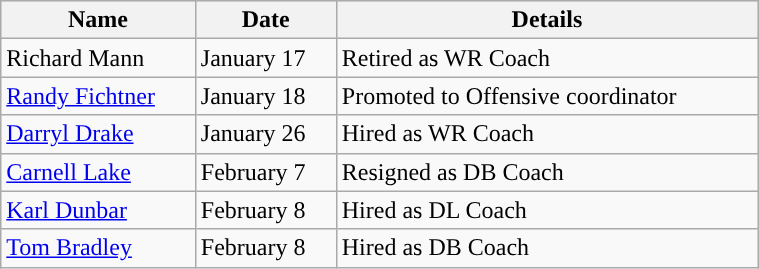<table class="wikitable" style="width:40%">
<tr style="text-align:center; background:#ddd">
<th>Name</th>
<th>Date</th>
<th>Details</th>
</tr>
<tr>
<td><div>Richard Mann</div></td>
<td><div>January 17</div></td>
<td><div>Retired as WR Coach</div></td>
</tr>
<tr>
<td><div><a href='#'>Randy Fichtner</a></div></td>
<td><div>January 18</div></td>
<td><div>Promoted to Offensive coordinator</div></td>
</tr>
<tr>
<td><div><a href='#'>Darryl Drake</a></div></td>
<td><div>January 26</div></td>
<td><div>Hired as WR Coach</div></td>
</tr>
<tr>
<td><div><a href='#'>Carnell Lake</a></div></td>
<td><div>February 7</div></td>
<td><div>Resigned as DB Coach</div></td>
</tr>
<tr>
<td><div><a href='#'>Karl Dunbar</a></div></td>
<td><div>February 8</div></td>
<td><div>Hired as DL Coach</div></td>
</tr>
<tr>
<td><div><a href='#'>Tom Bradley</a></div></td>
<td><div>February 8</div></td>
<td><div>Hired as DB Coach</div></td>
</tr>
</table>
